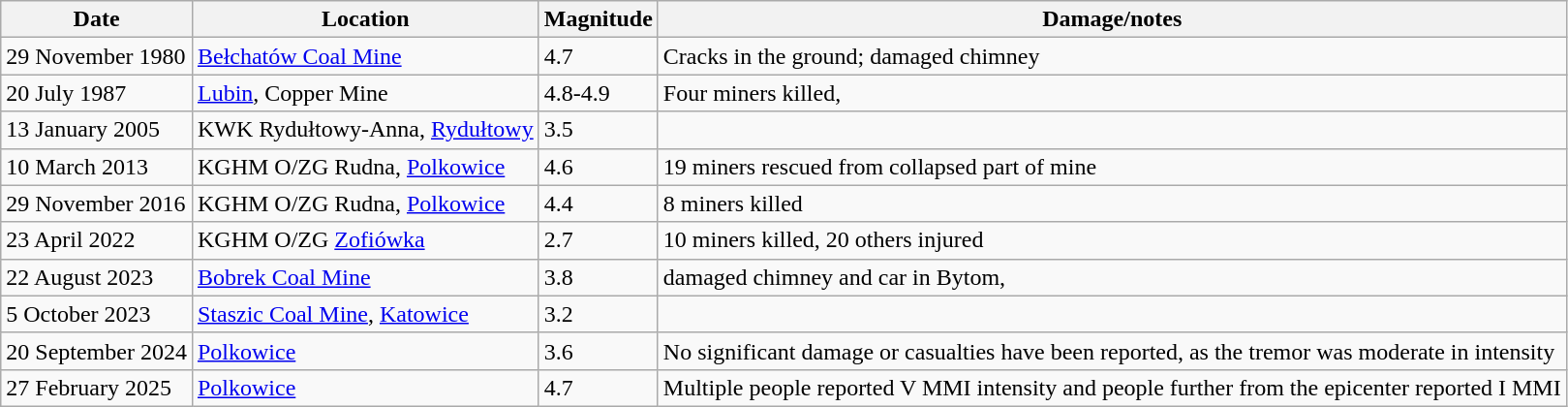<table class="wikitable sortable">
<tr>
<th>Date</th>
<th>Location</th>
<th>Magnitude</th>
<th>Damage/notes</th>
</tr>
<tr>
<td>29 November 1980</td>
<td><a href='#'>Bełchatów Coal Mine</a></td>
<td>4.7</td>
<td>Cracks in the ground; damaged chimney</td>
</tr>
<tr>
<td>20 July 1987</td>
<td><a href='#'>Lubin</a>, Copper Mine</td>
<td>4.8-4.9</td>
<td>Four miners killed,</td>
</tr>
<tr>
<td>13 January 2005</td>
<td>KWK Rydułtowy-Anna, <a href='#'>Rydułtowy</a></td>
<td>3.5</td>
<td></td>
</tr>
<tr>
<td>10 March 2013</td>
<td>KGHM O/ZG Rudna, <a href='#'>Polkowice</a></td>
<td>4.6</td>
<td>19 miners rescued from collapsed part of mine</td>
</tr>
<tr>
<td>29 November 2016</td>
<td>KGHM O/ZG Rudna, <a href='#'>Polkowice</a></td>
<td>4.4</td>
<td>8 miners killed</td>
</tr>
<tr>
<td>23 April 2022</td>
<td>KGHM O/ZG <a href='#'>Zofiówka</a></td>
<td>2.7</td>
<td>10 miners killed, 20 others injured</td>
</tr>
<tr>
<td>22 August 2023</td>
<td><a href='#'>Bobrek Coal Mine</a></td>
<td>3.8</td>
<td>damaged chimney and car in Bytom,</td>
</tr>
<tr>
<td>5 October 2023</td>
<td><a href='#'>Staszic Coal Mine</a>, <a href='#'>Katowice</a></td>
<td>3.2</td>
<td></td>
</tr>
<tr>
<td>20 September 2024</td>
<td><a href='#'>Polkowice</a></td>
<td>3.6</td>
<td>No significant damage or casualties have been reported, as the tremor was moderate in intensity</td>
</tr>
<tr>
<td>27 February 2025</td>
<td><a href='#'>Polkowice</a></td>
<td>4.7</td>
<td>Multiple people reported V MMI intensity and people further from the epicenter reported I MMI</td>
</tr>
</table>
